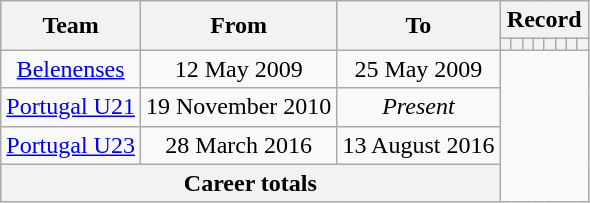<table class="wikitable" style="text-align: center">
<tr>
<th rowspan=2>Team</th>
<th rowspan=2>From</th>
<th rowspan=2>To</th>
<th colspan=8>Record</th>
</tr>
<tr>
<th></th>
<th></th>
<th></th>
<th></th>
<th></th>
<th></th>
<th></th>
<th></th>
</tr>
<tr>
<td><a href='#'>Belenenses</a></td>
<td>12 May 2009</td>
<td>25 May 2009<br></td>
</tr>
<tr>
<td><a href='#'>Portugal U21</a></td>
<td>19 November 2010</td>
<td><em>Present</em><br></td>
</tr>
<tr>
<td><a href='#'>Portugal U23</a></td>
<td>28 March 2016</td>
<td>13 August 2016<br></td>
</tr>
<tr>
<th colspan=3>Career totals<br></th>
</tr>
</table>
